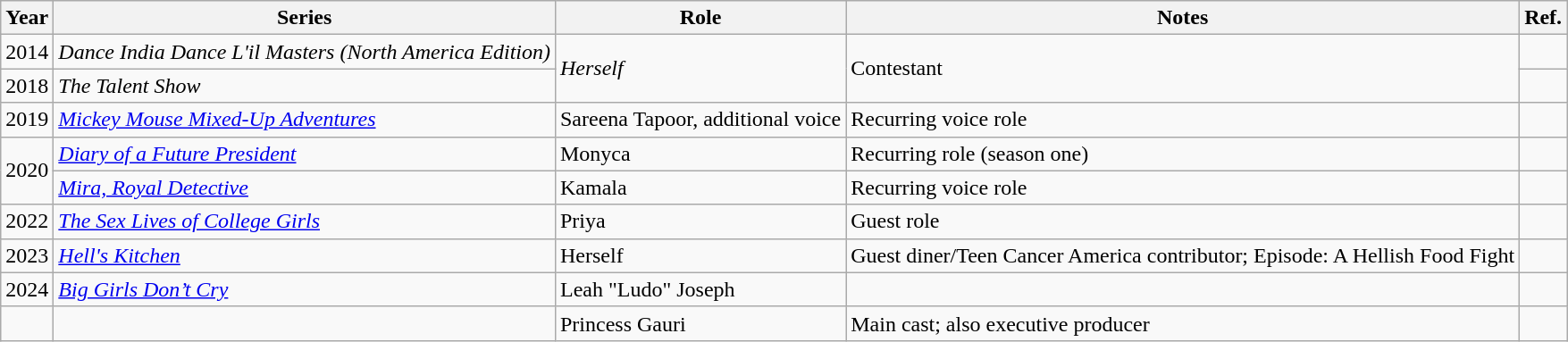<table class="wikitable">
<tr>
<th>Year</th>
<th>Series</th>
<th>Role</th>
<th>Notes</th>
<th>Ref.</th>
</tr>
<tr>
<td>2014</td>
<td><em>Dance India Dance L'il Masters (North America Edition)</em></td>
<td rowspan="2"><em>Herself</em></td>
<td rowspan="2">Contestant</td>
</tr>
<tr>
<td>2018</td>
<td><em>The Talent Show</em></td>
<td></td>
</tr>
<tr>
<td>2019</td>
<td><em><a href='#'>Mickey Mouse Mixed-Up Adventures</a></em></td>
<td>Sareena Tapoor, additional voice</td>
<td>Recurring voice role</td>
<td></td>
</tr>
<tr>
<td rowspan="2">2020</td>
<td><em><a href='#'>Diary of a Future President</a></em></td>
<td>Monyca</td>
<td>Recurring role (season one)</td>
<td></td>
</tr>
<tr>
<td><em><a href='#'>Mira, Royal Detective</a></em></td>
<td>Kamala</td>
<td>Recurring voice role</td>
<td></td>
</tr>
<tr>
<td>2022</td>
<td><em><a href='#'>The Sex Lives of College Girls</a></em></td>
<td>Priya</td>
<td>Guest role</td>
<td></td>
</tr>
<tr>
<td>2023</td>
<td><em><a href='#'>Hell's Kitchen</a></em></td>
<td>Herself</td>
<td>Guest diner/Teen Cancer America contributor; Episode: A Hellish Food Fight</td>
<td></td>
</tr>
<tr>
<td>2024</td>
<td><em><a href='#'>Big Girls Don’t Cry</a></em></td>
<td>Leah "Ludo" Joseph</td>
<td></td>
<td></td>
</tr>
<tr>
<td></td>
<td></td>
<td>Princess Gauri</td>
<td>Main cast; also executive producer</td>
<td></td>
</tr>
</table>
